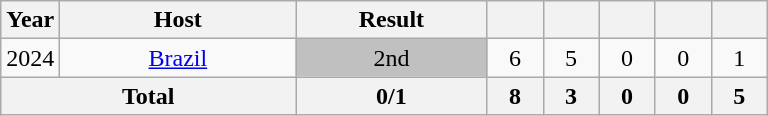<table class="wikitable" style="text-align:center">
<tr>
<th width=30>Year</th>
<th width=150>Host</th>
<th width=120>Result</th>
<th width=30></th>
<th width=30></th>
<th width=30></th>
<th width=30></th>
<th width=30></th>
</tr>
<tr>
<td>2024</td>
<td> <a href='#'>Brazil</a></td>
<td bgcolor="silver">2nd</td>
<td>6</td>
<td>5</td>
<td>0</td>
<td>0</td>
<td>1</td>
</tr>
<tr>
<th colspan=2>Total</th>
<th>0/1</th>
<th>8</th>
<th>3</th>
<th>0</th>
<th>0</th>
<th>5</th>
</tr>
</table>
